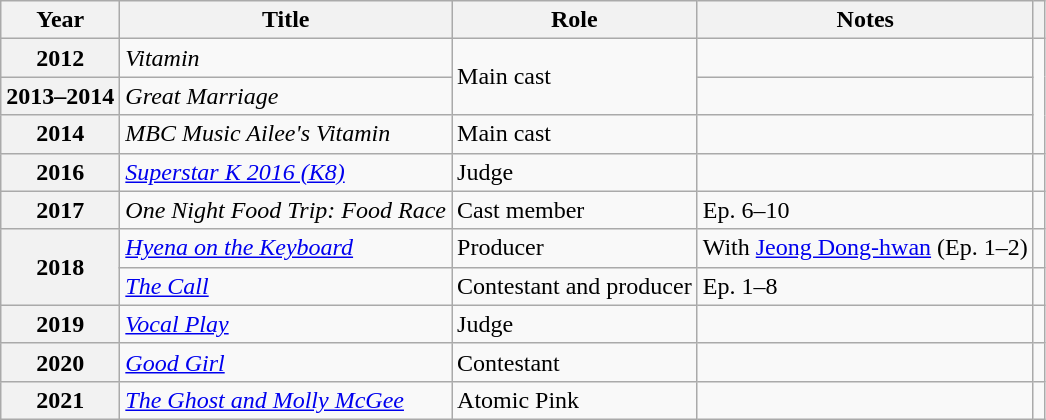<table class="wikitable plainrowheaders sortable">
<tr>
<th scope="col">Year</th>
<th scope="col">Title</th>
<th scope="col">Role</th>
<th scope="col">Notes</th>
<th scope="col" class="unsortable"></th>
</tr>
<tr>
<th scope="row">2012</th>
<td><em>Vitamin</em></td>
<td rowspan="2">Main cast</td>
<td></td>
<td rowspan="3" style="text-align:center"></td>
</tr>
<tr>
<th scope="row">2013–2014</th>
<td><em>Great Marriage</em></td>
<td style="text-align:center"></td>
</tr>
<tr>
<th scope="row">2014</th>
<td><em>MBC Music Ailee's Vitamin</em></td>
<td>Main cast</td>
<td style="text-align:center"></td>
</tr>
<tr>
<th scope="row">2016</th>
<td><a href='#'><em>Superstar K 2016 (K8)</em></a></td>
<td>Judge</td>
<td></td>
<td style="text-align:center"></td>
</tr>
<tr>
<th scope="row">2017</th>
<td><em>One Night Food Trip: Food Race</em></td>
<td>Cast member</td>
<td>Ep. 6–10</td>
<td style="text-align:center"></td>
</tr>
<tr>
<th scope="row" rowspan="2">2018</th>
<td><em><a href='#'>Hyena on the Keyboard</a></em></td>
<td>Producer</td>
<td>With <a href='#'>Jeong Dong-hwan</a> (Ep. 1–2)</td>
<td style="text-align:center"></td>
</tr>
<tr>
<td><em><a href='#'>The Call</a></em></td>
<td>Contestant and producer</td>
<td>Ep. 1–8</td>
<td style="text-align:center"></td>
</tr>
<tr>
<th scope="row">2019</th>
<td><em><a href='#'>Vocal Play</a></em></td>
<td>Judge</td>
<td></td>
<td style="text-align:center"></td>
</tr>
<tr>
<th scope="row">2020</th>
<td><em><a href='#'>Good Girl</a></em></td>
<td>Contestant</td>
<td></td>
<td style="text-align:center"></td>
</tr>
<tr>
<th scope="row">2021</th>
<td><em><a href='#'>The Ghost and Molly McGee</a></em></td>
<td>Atomic Pink</td>
<td></td>
<td style="text-align:center"></td>
</tr>
</table>
